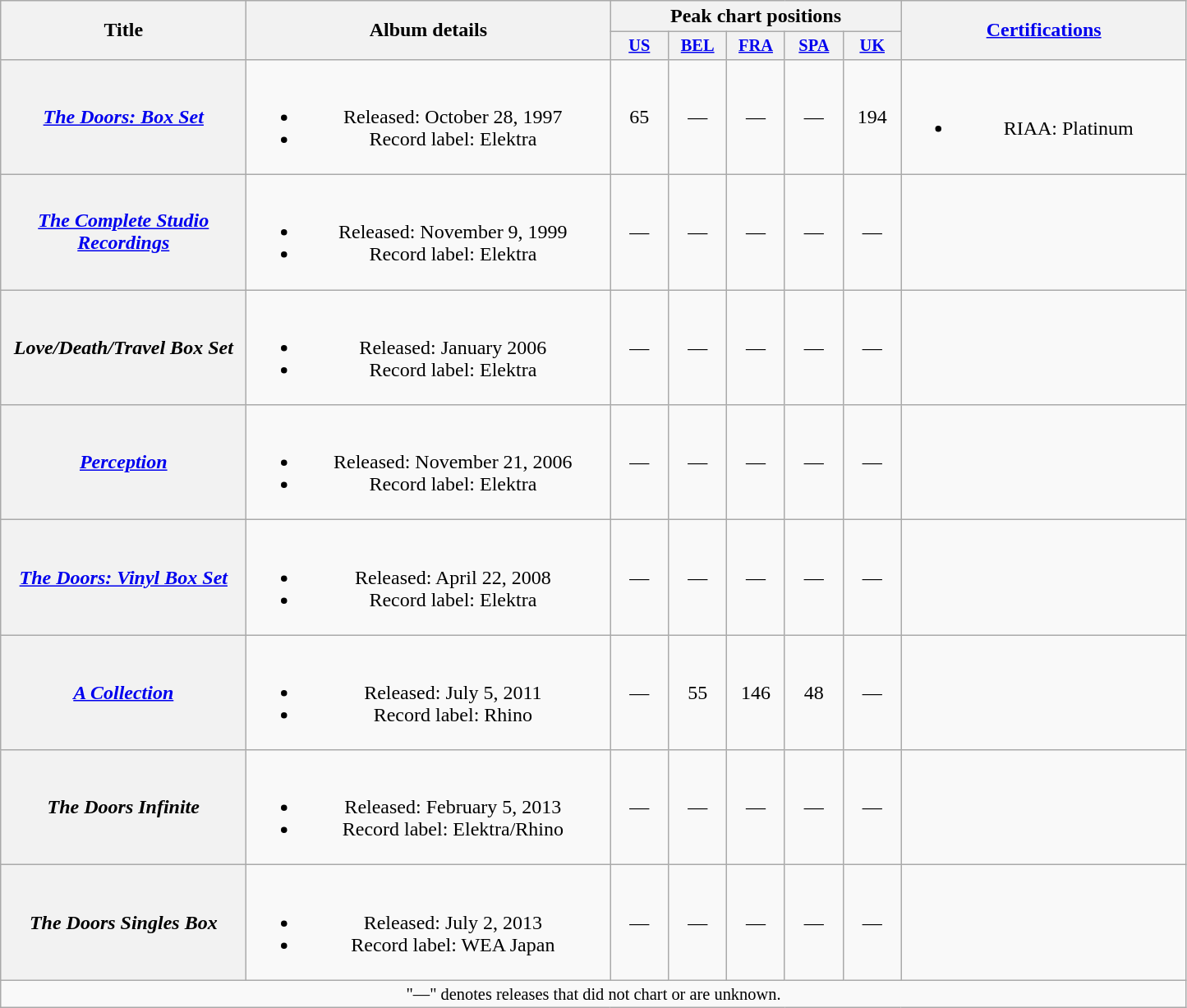<table class="wikitable plainrowheaders" style="text-align:center;">
<tr>
<th scope="col" rowspan="2" style="width:12em;">Title</th>
<th scope="col" rowspan="2" style="width:18em;">Album details</th>
<th scope="col" colspan="5">Peak chart positions</th>
<th scope="col" rowspan="2" style="width:14em;"><a href='#'>Certifications</a></th>
</tr>
<tr>
<th style="width:3em;font-size:85%"><a href='#'>US</a><br></th>
<th style="width:3em;font-size:85%"><a href='#'>BEL</a><br></th>
<th style="width:3em;font-size:85%"><a href='#'>FRA</a><br></th>
<th style="width:3em;font-size:85%"><a href='#'>SPA</a><br></th>
<th style="width:3em;font-size:85%"><a href='#'>UK</a><br></th>
</tr>
<tr>
<th scope="row"><em><a href='#'>The Doors: Box Set</a></em></th>
<td><br><ul><li>Released: October 28, 1997</li><li>Record label: Elektra</li></ul></td>
<td>65</td>
<td>—</td>
<td>—</td>
<td>—</td>
<td>194</td>
<td><br><ul><li>RIAA: Platinum</li></ul></td>
</tr>
<tr>
<th scope="row"><em><a href='#'>The Complete Studio Recordings</a></em></th>
<td><br><ul><li>Released: November 9, 1999</li><li>Record label: Elektra</li></ul></td>
<td>—</td>
<td>—</td>
<td>—</td>
<td>—</td>
<td>—</td>
<td></td>
</tr>
<tr>
<th scope="row"><em>Love/Death/Travel Box Set</em></th>
<td><br><ul><li>Released: January 2006</li><li>Record label: Elektra</li></ul></td>
<td>—</td>
<td>—</td>
<td>—</td>
<td>—</td>
<td>—</td>
<td></td>
</tr>
<tr>
<th scope="row"><em><a href='#'>Perception</a></em></th>
<td><br><ul><li>Released: November 21, 2006</li><li>Record label: Elektra</li></ul></td>
<td>—</td>
<td>—</td>
<td>—</td>
<td>—</td>
<td>—</td>
<td></td>
</tr>
<tr>
<th scope="row"><em><a href='#'>The Doors: Vinyl Box Set</a></em></th>
<td><br><ul><li>Released: April 22, 2008</li><li>Record label: Elektra</li></ul></td>
<td>—</td>
<td>—</td>
<td>—</td>
<td>—</td>
<td>—</td>
<td></td>
</tr>
<tr>
<th scope="row"><em><a href='#'>A Collection</a></em></th>
<td><br><ul><li>Released: July 5, 2011</li><li>Record label: Rhino</li></ul></td>
<td>—</td>
<td>55</td>
<td>146</td>
<td>48</td>
<td>—</td>
<td></td>
</tr>
<tr>
<th scope="row"><em>The Doors Infinite</em></th>
<td><br><ul><li>Released: February 5, 2013</li><li>Record label: Elektra/Rhino</li></ul></td>
<td>—</td>
<td>—</td>
<td>—</td>
<td>—</td>
<td>—</td>
<td></td>
</tr>
<tr>
<th scope="row"><em>The Doors Singles Box</em></th>
<td><br><ul><li>Released: July 2, 2013</li><li>Record label: WEA Japan</li></ul></td>
<td>—</td>
<td>—</td>
<td>—</td>
<td>—</td>
<td>—</td>
<td></td>
</tr>
<tr>
<td colspan="17" style="font-size: 85%">"—" denotes releases that did not chart or are unknown.</td>
</tr>
</table>
